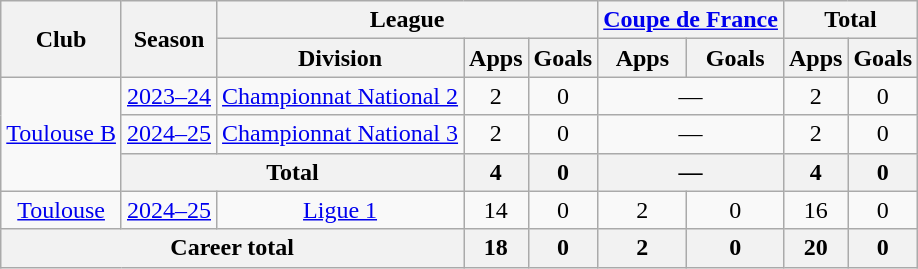<table class="wikitable" style="text-align: center">
<tr>
<th rowspan="2">Club</th>
<th rowspan="2">Season</th>
<th colspan="3">League</th>
<th colspan="2"><a href='#'>Coupe de France</a></th>
<th colspan="2">Total</th>
</tr>
<tr>
<th>Division</th>
<th>Apps</th>
<th>Goals</th>
<th>Apps</th>
<th>Goals</th>
<th>Apps</th>
<th>Goals</th>
</tr>
<tr>
<td rowspan="3"><a href='#'>Toulouse B</a></td>
<td><a href='#'>2023–24</a></td>
<td><a href='#'>Championnat National 2</a></td>
<td>2</td>
<td>0</td>
<td colspan="2">—</td>
<td>2</td>
<td>0</td>
</tr>
<tr>
<td><a href='#'>2024–25</a></td>
<td><a href='#'>Championnat National 3</a></td>
<td>2</td>
<td>0</td>
<td colspan="2">—</td>
<td>2</td>
<td>0</td>
</tr>
<tr>
<th colspan="2">Total</th>
<th>4</th>
<th>0</th>
<th colspan="2">—</th>
<th>4</th>
<th>0</th>
</tr>
<tr>
<td><a href='#'>Toulouse</a></td>
<td><a href='#'>2024–25</a></td>
<td><a href='#'>Ligue 1</a></td>
<td>14</td>
<td>0</td>
<td>2</td>
<td>0</td>
<td>16</td>
<td>0</td>
</tr>
<tr>
<th colspan="3">Career total</th>
<th>18</th>
<th>0</th>
<th>2</th>
<th>0</th>
<th>20</th>
<th>0</th>
</tr>
</table>
